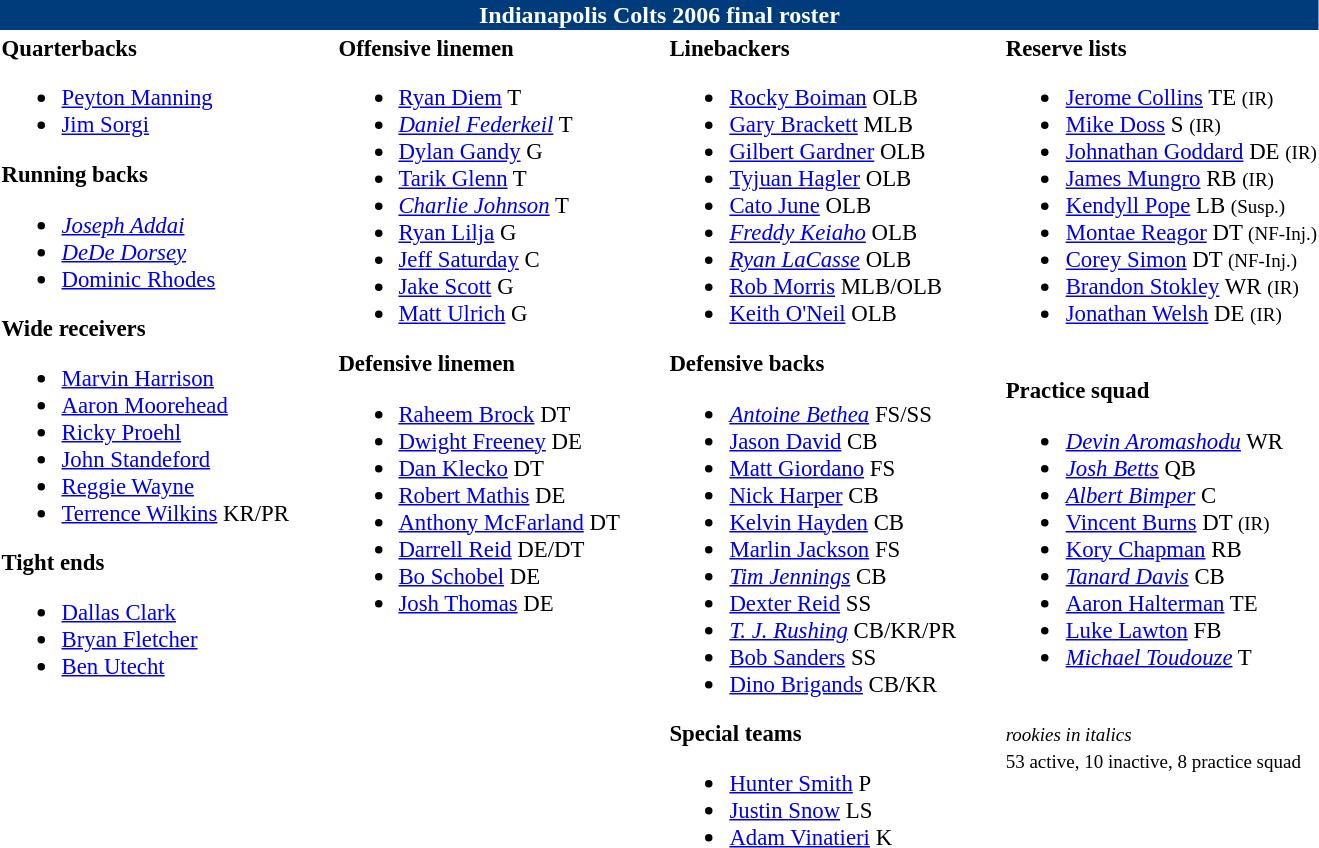<table class="toccolours" style="text-align: left;">
<tr>
<th colspan="9" style="background:#003b7b; color:white; text-align:center;">Indianapolis Colts 2006 final roster</th>
</tr>
<tr>
<td style="font-size:95%; vertical-align:top;"><strong>Quarterbacks</strong><br><ul><li> <a href='#'>Peyton Manning</a></li><li> <a href='#'>Jim Sorgi</a></li></ul><strong>Running backs</strong><ul><li> <em><a href='#'>Joseph Addai</a></em></li><li> <em><a href='#'>DeDe Dorsey</a></em></li><li> <a href='#'>Dominic Rhodes</a></li></ul><strong>Wide receivers</strong><ul><li> <a href='#'>Marvin Harrison</a></li><li> <a href='#'>Aaron Moorehead</a></li><li> <a href='#'>Ricky Proehl</a></li><li> <a href='#'>John Standeford</a></li><li> <a href='#'>Reggie Wayne</a></li><li> <a href='#'>Terrence Wilkins</a> KR/PR</li></ul><strong>Tight ends</strong><ul><li> <a href='#'>Dallas Clark</a></li><li> <a href='#'>Bryan Fletcher</a></li><li> <a href='#'>Ben Utecht</a></li></ul></td>
<td style="width: 25px;"></td>
<td style="font-size:95%; vertical-align:top;"><strong>Offensive linemen</strong><br><ul><li> <a href='#'>Ryan Diem</a> T</li><li> <em><a href='#'>Daniel Federkeil</a></em> T</li><li> <a href='#'>Dylan Gandy</a> G</li><li> <a href='#'>Tarik Glenn</a> T</li><li> <em><a href='#'>Charlie Johnson</a></em> T</li><li> <a href='#'>Ryan Lilja</a> G</li><li> <a href='#'>Jeff Saturday</a> C</li><li> <a href='#'>Jake Scott</a> G</li><li> <a href='#'>Matt Ulrich</a> G</li></ul><strong>Defensive linemen</strong><ul><li> <a href='#'>Raheem Brock</a> DT</li><li> <a href='#'>Dwight Freeney</a> DE</li><li> <a href='#'>Dan Klecko</a> DT</li><li> <a href='#'>Robert Mathis</a> DE</li><li> <a href='#'>Anthony McFarland</a> DT</li><li> <a href='#'>Darrell Reid</a> DE/DT</li><li> <a href='#'>Bo Schobel</a> DE</li><li> <a href='#'>Josh Thomas</a> DE</li></ul></td>
<td style="width: 25px;"></td>
<td style="font-size:95%; vertical-align:top;"><strong>Linebackers</strong><br><ul><li> <a href='#'>Rocky Boiman</a> OLB</li><li> <a href='#'>Gary Brackett</a> MLB</li><li> <a href='#'>Gilbert Gardner</a> OLB</li><li> <a href='#'>Tyjuan Hagler</a> OLB</li><li> <a href='#'>Cato June</a> OLB</li><li> <em><a href='#'>Freddy Keiaho</a></em> OLB</li><li> <em><a href='#'>Ryan LaCasse</a></em> OLB</li><li> <a href='#'>Rob Morris</a> MLB/OLB</li><li> <a href='#'>Keith O'Neil</a> OLB</li></ul><strong>Defensive backs</strong><ul><li> <em><a href='#'>Antoine Bethea</a></em> FS/SS</li><li> <a href='#'>Jason David</a> CB</li><li> <a href='#'>Matt Giordano</a> FS</li><li> <a href='#'>Nick Harper</a> CB</li><li> <a href='#'>Kelvin Hayden</a> CB</li><li> <a href='#'>Marlin Jackson</a> FS</li><li> <em><a href='#'>Tim Jennings</a></em> CB</li><li> <a href='#'>Dexter Reid</a> SS</li><li> <em><a href='#'>T. J. Rushing</a></em> CB/KR/PR</li><li> <a href='#'>Bob Sanders</a> SS</li><li> <a href='#'>Dino Brigands</a> CB/KR</li></ul><strong>Special teams</strong><ul><li> <a href='#'>Hunter Smith</a> P</li><li> <a href='#'>Justin Snow</a> LS</li><li> <a href='#'>Adam Vinatieri</a> K</li></ul></td>
<td style="width: 25px;"></td>
<td style="font-size:95%; vertical-align:top;"><strong>Reserve lists</strong><br><ul><li> <a href='#'>Jerome Collins</a> TE <small>(IR)</small> </li><li> <a href='#'>Mike Doss</a> S <small>(IR)</small> </li><li> <a href='#'>Johnathan Goddard</a> DE <small>(IR)</small> </li><li> <a href='#'>James Mungro</a> RB <small>(IR)</small> </li><li> <a href='#'>Kendyll Pope</a> LB <small>(Susp.)</small></li><li> <a href='#'>Montae Reagor</a> DT <small>(NF-Inj.)</small> </li><li> <a href='#'>Corey Simon</a> DT <small>(NF-Inj.)</small> </li><li> <a href='#'>Brandon Stokley</a> WR <small>(IR)</small> </li><li> <a href='#'>Jonathan Welsh</a> DE <small>(IR)</small> </li></ul><br>
<strong>Practice squad</strong><ul><li> <em><a href='#'>Devin Aromashodu</a></em> WR</li><li> <em><a href='#'>Josh Betts</a></em> QB</li><li> <em><a href='#'>Albert Bimper</a></em> C</li><li> <a href='#'>Vincent Burns</a> DT <small>(IR)</small> </li><li> <a href='#'>Kory Chapman</a> RB</li><li> <em><a href='#'>Tanard Davis</a></em> CB</li><li> <a href='#'>Aaron Halterman</a> TE</li><li> <a href='#'>Luke Lawton</a> FB</li><li> <em><a href='#'>Michael Toudouze</a></em> T</li></ul><br>
<small><em>rookies in italics</em><br></small>
<small>53 active, 10 inactive, 8 practice squad</small></td>
</tr>
</table>
